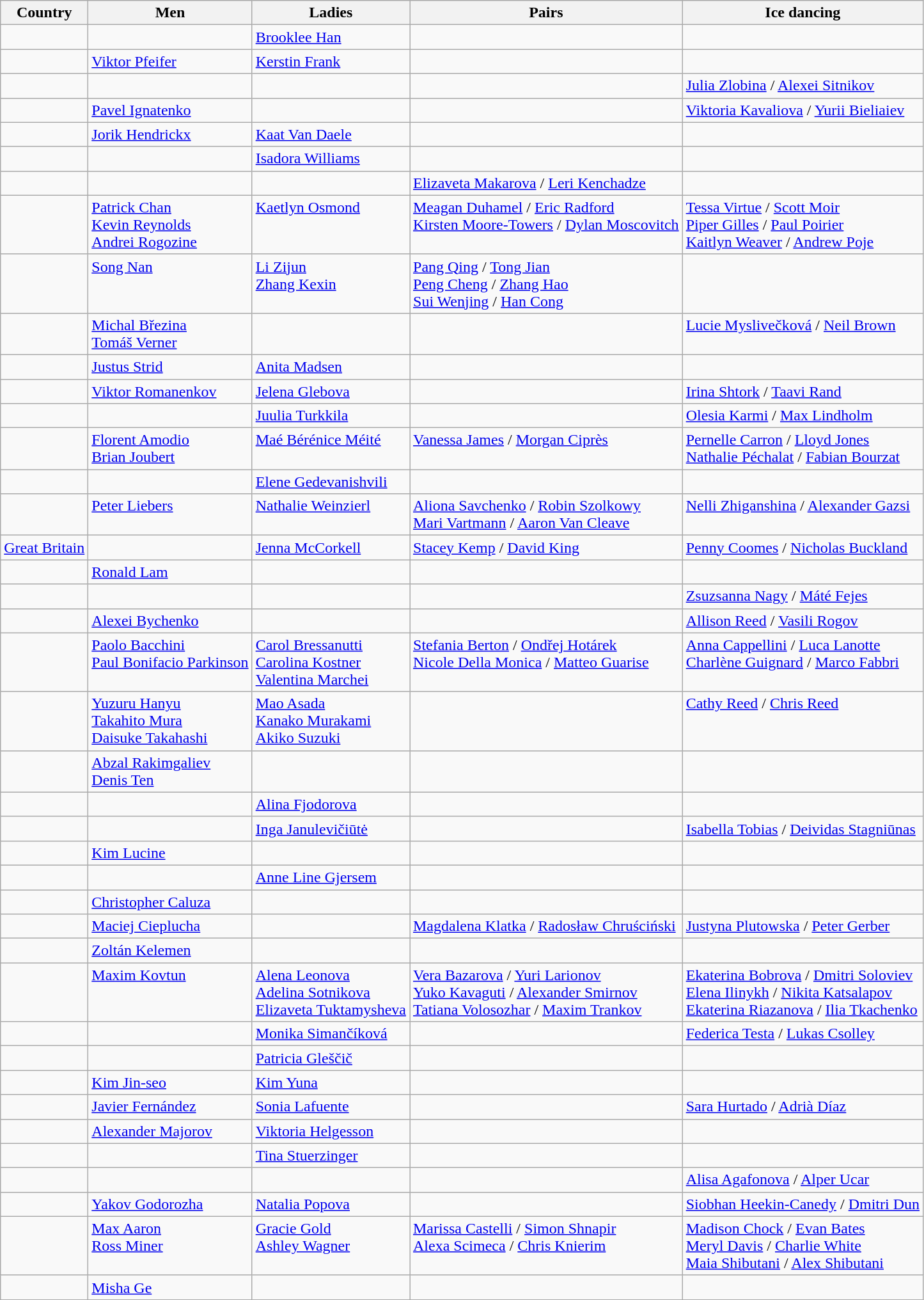<table class="wikitable">
<tr>
<th>Country</th>
<th>Men</th>
<th>Ladies</th>
<th>Pairs</th>
<th>Ice dancing</th>
</tr>
<tr valign="top">
<td></td>
<td></td>
<td><a href='#'>Brooklee Han</a></td>
<td></td>
<td></td>
</tr>
<tr valign="top">
<td></td>
<td><a href='#'>Viktor Pfeifer</a></td>
<td><a href='#'>Kerstin Frank</a></td>
<td></td>
<td></td>
</tr>
<tr valign="top">
<td></td>
<td></td>
<td></td>
<td></td>
<td><a href='#'>Julia Zlobina</a> / <a href='#'>Alexei Sitnikov</a></td>
</tr>
<tr valign="top">
<td></td>
<td><a href='#'>Pavel Ignatenko</a></td>
<td></td>
<td></td>
<td><a href='#'>Viktoria Kavaliova</a> / <a href='#'>Yurii Bieliaiev</a></td>
</tr>
<tr valign="top">
<td></td>
<td><a href='#'>Jorik Hendrickx</a></td>
<td><a href='#'>Kaat Van Daele</a></td>
<td></td>
<td></td>
</tr>
<tr valign="top">
<td></td>
<td></td>
<td><a href='#'>Isadora Williams</a></td>
<td></td>
<td></td>
</tr>
<tr valign="top">
<td></td>
<td></td>
<td></td>
<td><a href='#'>Elizaveta Makarova</a> / <a href='#'>Leri Kenchadze</a></td>
<td></td>
</tr>
<tr valign="top">
<td></td>
<td><a href='#'>Patrick Chan</a> <br> <a href='#'>Kevin Reynolds</a> <br> <a href='#'>Andrei Rogozine</a></td>
<td><a href='#'>Kaetlyn Osmond</a></td>
<td><a href='#'>Meagan Duhamel</a> / <a href='#'>Eric Radford</a> <br> <a href='#'>Kirsten Moore-Towers</a> / <a href='#'>Dylan Moscovitch</a></td>
<td><a href='#'>Tessa Virtue</a> / <a href='#'>Scott Moir</a> <br><a href='#'>Piper Gilles</a> / <a href='#'>Paul Poirier</a> <br> <a href='#'>Kaitlyn Weaver</a> / <a href='#'>Andrew Poje</a></td>
</tr>
<tr valign="top">
<td></td>
<td><a href='#'>Song Nan</a></td>
<td><a href='#'>Li Zijun</a> <br> <a href='#'>Zhang Kexin</a></td>
<td><a href='#'>Pang Qing</a> / <a href='#'>Tong Jian</a> <br> <a href='#'>Peng Cheng</a> / <a href='#'>Zhang Hao</a> <br> <a href='#'>Sui Wenjing</a> / <a href='#'>Han Cong</a></td>
<td></td>
</tr>
<tr valign="top">
<td></td>
<td><a href='#'>Michal Březina</a> <br> <a href='#'>Tomáš Verner</a></td>
<td></td>
<td></td>
<td><a href='#'>Lucie Myslivečková</a> / <a href='#'>Neil Brown</a></td>
</tr>
<tr valign="top">
<td></td>
<td><a href='#'>Justus Strid</a></td>
<td><a href='#'>Anita Madsen</a></td>
<td></td>
<td></td>
</tr>
<tr valign="top">
<td></td>
<td><a href='#'>Viktor Romanenkov</a></td>
<td><a href='#'>Jelena Glebova</a></td>
<td></td>
<td><a href='#'>Irina Shtork</a> / <a href='#'>Taavi Rand</a></td>
</tr>
<tr valign="top">
<td></td>
<td></td>
<td><a href='#'>Juulia Turkkila</a></td>
<td></td>
<td><a href='#'>Olesia Karmi</a> / <a href='#'>Max Lindholm</a></td>
</tr>
<tr valign="top">
<td></td>
<td><a href='#'>Florent Amodio</a> <br> <a href='#'>Brian Joubert</a></td>
<td><a href='#'>Maé Bérénice Méité</a></td>
<td><a href='#'>Vanessa James</a> / <a href='#'>Morgan Ciprès</a></td>
<td><a href='#'>Pernelle Carron</a> / <a href='#'>Lloyd Jones</a> <br> <a href='#'>Nathalie Péchalat</a> / <a href='#'>Fabian Bourzat</a></td>
</tr>
<tr valign="top">
<td></td>
<td></td>
<td><a href='#'>Elene Gedevanishvili</a></td>
<td></td>
<td></td>
</tr>
<tr valign="top">
<td></td>
<td><a href='#'>Peter Liebers</a></td>
<td><a href='#'>Nathalie Weinzierl</a></td>
<td><a href='#'>Aliona Savchenko</a> / <a href='#'>Robin Szolkowy</a> <br> <a href='#'>Mari Vartmann</a> / <a href='#'>Aaron Van Cleave</a></td>
<td><a href='#'>Nelli Zhiganshina</a> / <a href='#'>Alexander Gazsi</a></td>
</tr>
<tr valign="top">
<td> <a href='#'>Great Britain</a></td>
<td></td>
<td><a href='#'>Jenna McCorkell</a></td>
<td><a href='#'>Stacey Kemp</a> / <a href='#'>David King</a></td>
<td><a href='#'>Penny Coomes</a> / <a href='#'>Nicholas Buckland</a></td>
</tr>
<tr valign="top">
<td></td>
<td><a href='#'>Ronald Lam</a></td>
<td></td>
<td></td>
<td></td>
</tr>
<tr valign="top">
<td></td>
<td></td>
<td></td>
<td></td>
<td><a href='#'>Zsuzsanna Nagy</a> / <a href='#'>Máté Fejes</a></td>
</tr>
<tr valign="top">
<td></td>
<td><a href='#'>Alexei Bychenko</a></td>
<td></td>
<td></td>
<td><a href='#'>Allison Reed</a> / <a href='#'>Vasili Rogov</a></td>
</tr>
<tr valign="top">
<td></td>
<td><a href='#'>Paolo Bacchini</a> <br> <a href='#'>Paul Bonifacio Parkinson</a></td>
<td><a href='#'>Carol Bressanutti</a> <br> <a href='#'>Carolina Kostner</a> <br> <a href='#'>Valentina Marchei</a></td>
<td><a href='#'>Stefania Berton</a> / <a href='#'>Ondřej Hotárek</a> <br> <a href='#'>Nicole Della Monica</a> / <a href='#'>Matteo Guarise</a></td>
<td><a href='#'>Anna Cappellini</a> / <a href='#'>Luca Lanotte</a> <br> <a href='#'>Charlène Guignard</a> / <a href='#'>Marco Fabbri</a></td>
</tr>
<tr valign="top">
<td></td>
<td><a href='#'>Yuzuru Hanyu</a> <br> <a href='#'>Takahito Mura</a> <br> <a href='#'>Daisuke Takahashi</a></td>
<td><a href='#'>Mao Asada</a> <br> <a href='#'>Kanako Murakami</a> <br> <a href='#'>Akiko Suzuki</a></td>
<td></td>
<td><a href='#'>Cathy Reed</a> / <a href='#'>Chris Reed</a></td>
</tr>
<tr valign="top">
<td></td>
<td><a href='#'>Abzal Rakimgaliev</a> <br> <a href='#'>Denis Ten</a></td>
<td></td>
<td></td>
<td></td>
</tr>
<tr valign="top">
<td></td>
<td></td>
<td><a href='#'>Alina Fjodorova</a></td>
<td></td>
<td></td>
</tr>
<tr valign="top">
<td></td>
<td></td>
<td><a href='#'>Inga Janulevičiūtė</a></td>
<td></td>
<td><a href='#'>Isabella Tobias</a> / <a href='#'>Deividas Stagniūnas</a></td>
</tr>
<tr valign="top">
<td></td>
<td><a href='#'>Kim Lucine</a></td>
<td></td>
<td></td>
<td></td>
</tr>
<tr valign="top">
<td></td>
<td></td>
<td><a href='#'>Anne Line Gjersem</a></td>
<td></td>
<td></td>
</tr>
<tr valign="top">
<td></td>
<td><a href='#'>Christopher Caluza</a></td>
<td></td>
<td></td>
<td></td>
</tr>
<tr valign="top">
<td></td>
<td><a href='#'>Maciej Cieplucha</a></td>
<td></td>
<td><a href='#'>Magdalena Klatka</a> / <a href='#'>Radosław Chruściński</a></td>
<td><a href='#'>Justyna Plutowska</a> / <a href='#'>Peter Gerber</a></td>
</tr>
<tr valign="top">
<td></td>
<td><a href='#'>Zoltán Kelemen</a></td>
<td></td>
<td></td>
<td></td>
</tr>
<tr valign="top">
<td></td>
<td><a href='#'>Maxim Kovtun</a></td>
<td><a href='#'>Alena Leonova</a> <br> <a href='#'>Adelina Sotnikova</a> <br> <a href='#'>Elizaveta Tuktamysheva</a></td>
<td><a href='#'>Vera Bazarova</a> / <a href='#'>Yuri Larionov</a> <br> <a href='#'>Yuko Kavaguti</a> / <a href='#'>Alexander Smirnov</a> <br> <a href='#'>Tatiana Volosozhar</a> / <a href='#'>Maxim Trankov</a></td>
<td><a href='#'>Ekaterina Bobrova</a> / <a href='#'>Dmitri Soloviev</a> <br> <a href='#'>Elena Ilinykh</a> / <a href='#'>Nikita Katsalapov</a> <br> <a href='#'>Ekaterina Riazanova</a> / <a href='#'>Ilia Tkachenko</a></td>
</tr>
<tr valign="top">
<td></td>
<td></td>
<td><a href='#'>Monika Simančíková</a></td>
<td></td>
<td><a href='#'>Federica Testa</a> / <a href='#'>Lukas Csolley</a></td>
</tr>
<tr valign="top">
<td></td>
<td></td>
<td><a href='#'>Patricia Gleščič</a></td>
<td></td>
<td></td>
</tr>
<tr valign="top">
<td></td>
<td><a href='#'>Kim Jin-seo</a></td>
<td><a href='#'>Kim Yuna</a></td>
<td></td>
<td></td>
</tr>
<tr valign="top">
<td></td>
<td><a href='#'>Javier Fernández</a></td>
<td><a href='#'>Sonia Lafuente</a></td>
<td></td>
<td><a href='#'>Sara Hurtado</a> / <a href='#'>Adrià Díaz</a></td>
</tr>
<tr valign="top">
<td></td>
<td><a href='#'>Alexander Majorov</a></td>
<td><a href='#'>Viktoria Helgesson</a></td>
<td></td>
<td></td>
</tr>
<tr valign="top">
<td></td>
<td></td>
<td><a href='#'>Tina Stuerzinger</a></td>
<td></td>
<td></td>
</tr>
<tr valign="top">
<td></td>
<td></td>
<td></td>
<td></td>
<td><a href='#'>Alisa Agafonova</a> / <a href='#'>Alper Ucar</a></td>
</tr>
<tr valign="top">
<td></td>
<td><a href='#'>Yakov Godorozha</a></td>
<td><a href='#'>Natalia Popova</a></td>
<td></td>
<td><a href='#'>Siobhan Heekin-Canedy</a> / <a href='#'>Dmitri Dun</a></td>
</tr>
<tr valign="top">
<td></td>
<td><a href='#'>Max Aaron</a> <br> <a href='#'>Ross Miner</a></td>
<td><a href='#'>Gracie Gold</a> <br> <a href='#'>Ashley Wagner</a></td>
<td><a href='#'>Marissa Castelli</a> / <a href='#'>Simon Shnapir</a> <br> <a href='#'>Alexa Scimeca</a> / <a href='#'>Chris Knierim</a></td>
<td><a href='#'>Madison Chock</a> / <a href='#'>Evan Bates</a> <br> <a href='#'>Meryl Davis</a> / <a href='#'>Charlie White</a> <br> <a href='#'>Maia Shibutani</a> / <a href='#'>Alex Shibutani</a></td>
</tr>
<tr valign="top">
<td></td>
<td><a href='#'>Misha Ge</a></td>
<td></td>
<td></td>
<td></td>
</tr>
</table>
